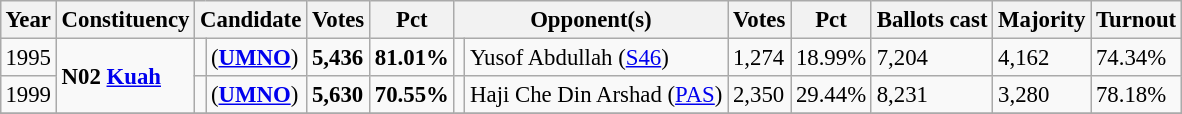<table class="wikitable" style="margin:0.5em ; font-size:95%">
<tr>
<th>Year</th>
<th>Constituency</th>
<th colspan=2>Candidate</th>
<th>Votes</th>
<th>Pct</th>
<th colspan=2>Opponent(s)</th>
<th>Votes</th>
<th>Pct</th>
<th>Ballots cast</th>
<th>Majority</th>
<th>Turnout</th>
</tr>
<tr>
<td>1995</td>
<td rowspan=2><strong>N02 <a href='#'>Kuah</a></strong></td>
<td></td>
<td> (<a href='#'><strong>UMNO</strong></a>)</td>
<td><strong>5,436</strong></td>
<td><strong>81.01%</strong></td>
<td></td>
<td>Yusof Abdullah (<a href='#'>S46</a>)</td>
<td>1,274</td>
<td>18.99%</td>
<td>7,204</td>
<td>4,162</td>
<td>74.34%</td>
</tr>
<tr>
<td>1999</td>
<td></td>
<td> (<a href='#'><strong>UMNO</strong></a>)</td>
<td><strong>5,630</strong></td>
<td><strong>70.55%</strong></td>
<td></td>
<td>Haji Che Din Arshad (<a href='#'>PAS</a>)</td>
<td>2,350</td>
<td>29.44%</td>
<td>8,231</td>
<td>3,280</td>
<td>78.18%</td>
</tr>
<tr>
</tr>
</table>
